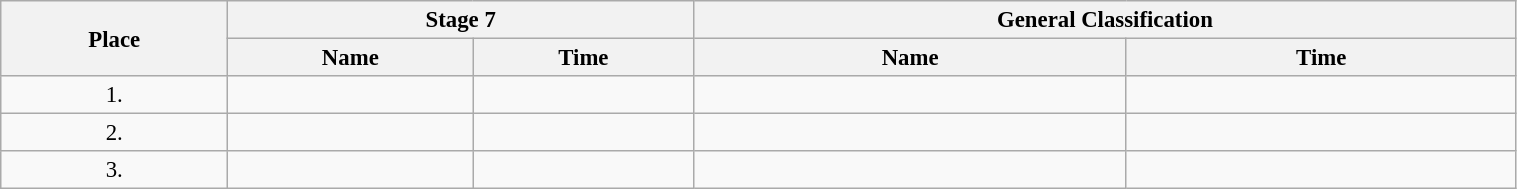<table class="wikitable"  style="font-size:95%; width:80%;">
<tr>
<th rowspan="2">Place</th>
<th colspan="2">Stage 7</th>
<th colspan="2">General Classification</th>
</tr>
<tr>
<th>Name</th>
<th>Time</th>
<th>Name</th>
<th>Time</th>
</tr>
<tr>
<td style="text-align:center;">1.</td>
<td></td>
<td></td>
<td></td>
<td></td>
</tr>
<tr>
<td style="text-align:center;">2.</td>
<td></td>
<td></td>
<td></td>
<td></td>
</tr>
<tr>
<td style="text-align:center;">3.</td>
<td></td>
<td></td>
<td></td>
<td></td>
</tr>
</table>
